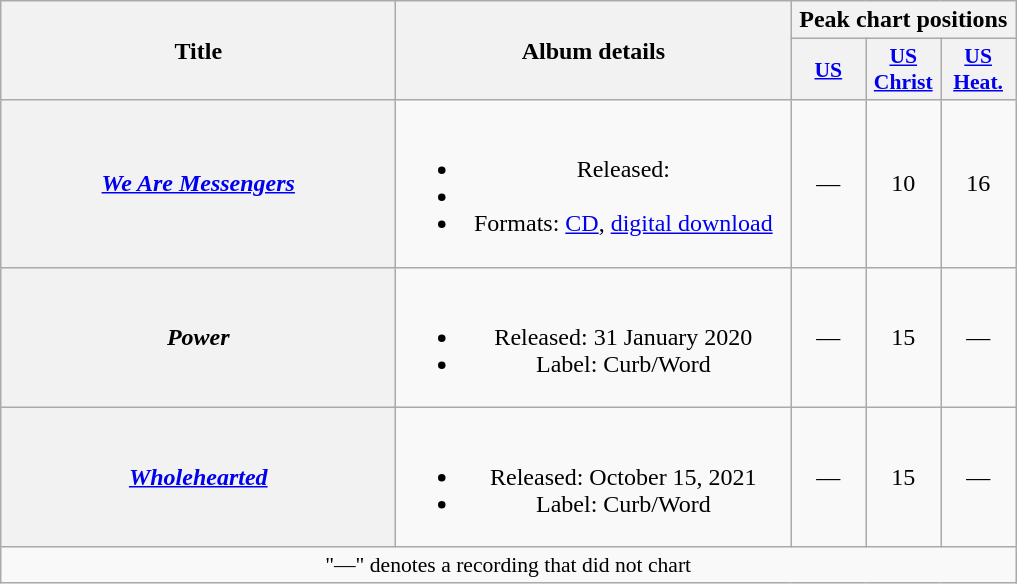<table class="wikitable plainrowheaders" style="text-align:center;">
<tr>
<th scope="col" rowspan="2" style="width:16em;">Title</th>
<th scope="col" rowspan="2" style="width:16em;">Album details</th>
<th scope="col" colspan="3">Peak chart positions</th>
</tr>
<tr>
<th style="width:3em; font-size:90%"><a href='#'>US</a><br></th>
<th style="width:3em; font-size:90%"><a href='#'>US<br>Christ</a><br></th>
<th style="width:3em; font-size:90%"><a href='#'>US<br>Heat.</a><br></th>
</tr>
<tr>
<th scope="row"><em><a href='#'>We Are Messengers</a></em></th>
<td><br><ul><li>Released: </li><li></li><li>Formats: <a href='#'>CD</a>, <a href='#'>digital download</a></li></ul></td>
<td>—</td>
<td>10</td>
<td>16</td>
</tr>
<tr>
<th scope="row"><em>Power</em></th>
<td><br><ul><li>Released: 31 January 2020</li><li>Label: Curb/Word</li></ul></td>
<td>—</td>
<td>15</td>
<td>—</td>
</tr>
<tr>
<th scope="row"><em><a href='#'>Wholehearted</a></em></th>
<td><br><ul><li>Released: October 15, 2021</li><li>Label: Curb/Word</li></ul></td>
<td>—</td>
<td>15</td>
<td>—</td>
</tr>
<tr>
<td colspan="5" style="font-size:90%">"—" denotes a recording that did not chart</td>
</tr>
</table>
